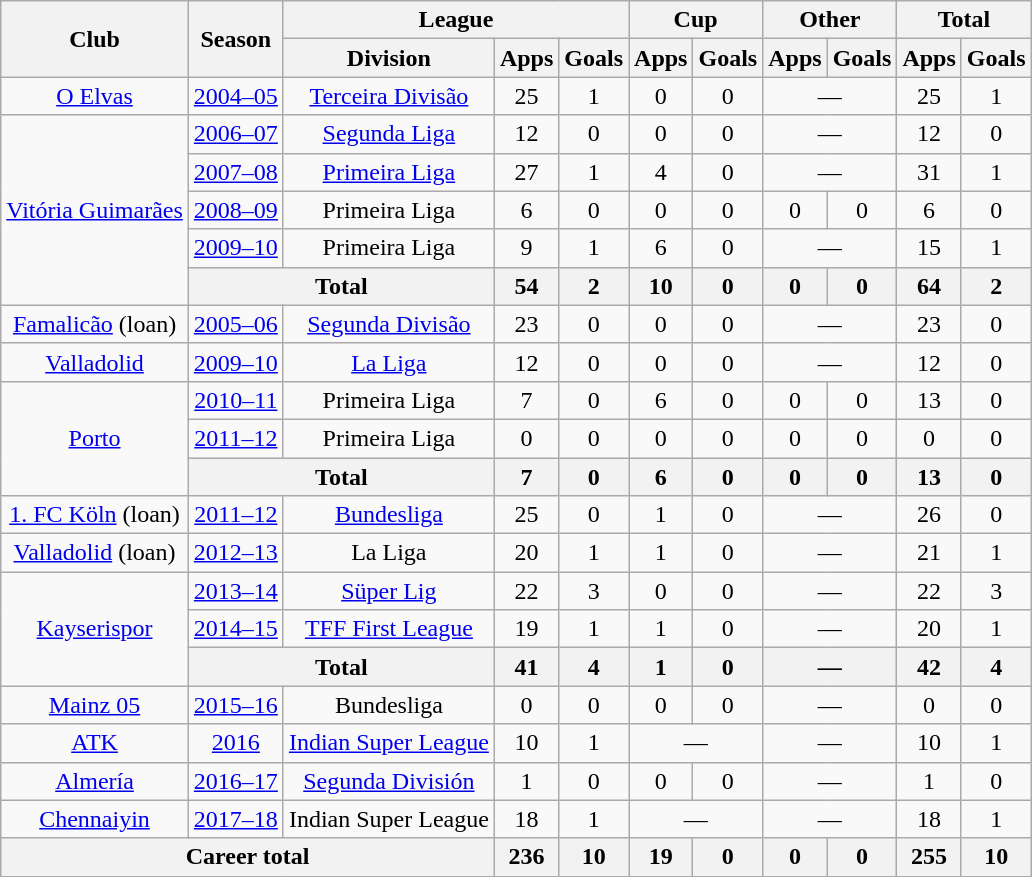<table class="wikitable" style="text-align:center">
<tr>
<th rowspan="2">Club</th>
<th rowspan="2">Season</th>
<th colspan="3">League</th>
<th colspan="2">Cup</th>
<th colspan="2">Other</th>
<th colspan="2">Total</th>
</tr>
<tr>
<th>Division</th>
<th>Apps</th>
<th>Goals</th>
<th>Apps</th>
<th>Goals</th>
<th>Apps</th>
<th>Goals</th>
<th>Apps</th>
<th>Goals</th>
</tr>
<tr>
<td><a href='#'>O Elvas</a></td>
<td><a href='#'>2004–05</a></td>
<td><a href='#'>Terceira Divisão</a></td>
<td>25</td>
<td>1</td>
<td>0</td>
<td>0</td>
<td colspan="2">—</td>
<td>25</td>
<td>1</td>
</tr>
<tr>
<td rowspan="5"><a href='#'>Vitória Guimarães</a></td>
<td><a href='#'>2006–07</a></td>
<td><a href='#'>Segunda Liga</a></td>
<td>12</td>
<td>0</td>
<td>0</td>
<td>0</td>
<td colspan="2">—</td>
<td>12</td>
<td>0</td>
</tr>
<tr>
<td><a href='#'>2007–08</a></td>
<td><a href='#'>Primeira Liga</a></td>
<td>27</td>
<td>1</td>
<td>4</td>
<td>0</td>
<td colspan="2">—</td>
<td>31</td>
<td>1</td>
</tr>
<tr>
<td><a href='#'>2008–09</a></td>
<td>Primeira Liga</td>
<td>6</td>
<td>0</td>
<td>0</td>
<td>0</td>
<td>0</td>
<td>0</td>
<td>6</td>
<td>0</td>
</tr>
<tr>
<td><a href='#'>2009–10</a></td>
<td>Primeira Liga</td>
<td>9</td>
<td>1</td>
<td>6</td>
<td>0</td>
<td colspan="2">—</td>
<td>15</td>
<td>1</td>
</tr>
<tr>
<th colspan="2">Total</th>
<th>54</th>
<th>2</th>
<th>10</th>
<th>0</th>
<th>0</th>
<th>0</th>
<th>64</th>
<th>2</th>
</tr>
<tr>
<td><a href='#'>Famalicão</a> (loan)</td>
<td><a href='#'>2005–06</a></td>
<td><a href='#'>Segunda Divisão</a></td>
<td>23</td>
<td>0</td>
<td>0</td>
<td>0</td>
<td colspan="2">—</td>
<td>23</td>
<td>0</td>
</tr>
<tr>
<td><a href='#'>Valladolid</a></td>
<td><a href='#'>2009–10</a></td>
<td><a href='#'>La Liga</a></td>
<td>12</td>
<td>0</td>
<td>0</td>
<td>0</td>
<td colspan="2">—</td>
<td>12</td>
<td>0</td>
</tr>
<tr>
<td rowspan="3"><a href='#'>Porto</a></td>
<td><a href='#'>2010–11</a></td>
<td>Primeira Liga</td>
<td>7</td>
<td>0</td>
<td>6</td>
<td>0</td>
<td>0</td>
<td>0</td>
<td>13</td>
<td>0</td>
</tr>
<tr>
<td><a href='#'>2011–12</a></td>
<td>Primeira Liga</td>
<td>0</td>
<td>0</td>
<td>0</td>
<td>0</td>
<td>0</td>
<td>0</td>
<td>0</td>
<td>0</td>
</tr>
<tr>
<th colspan="2">Total</th>
<th>7</th>
<th>0</th>
<th>6</th>
<th>0</th>
<th>0</th>
<th>0</th>
<th>13</th>
<th>0</th>
</tr>
<tr>
<td><a href='#'>1. FC Köln</a> (loan)</td>
<td><a href='#'>2011–12</a></td>
<td><a href='#'>Bundesliga</a></td>
<td>25</td>
<td>0</td>
<td>1</td>
<td>0</td>
<td colspan="2">—</td>
<td>26</td>
<td>0</td>
</tr>
<tr>
<td><a href='#'>Valladolid</a> (loan)</td>
<td><a href='#'>2012–13</a></td>
<td>La Liga</td>
<td>20</td>
<td>1</td>
<td>1</td>
<td>0</td>
<td colspan="2">—</td>
<td>21</td>
<td>1</td>
</tr>
<tr>
<td rowspan="3"><a href='#'>Kayserispor</a></td>
<td><a href='#'>2013–14</a></td>
<td><a href='#'>Süper Lig</a></td>
<td>22</td>
<td>3</td>
<td>0</td>
<td>0</td>
<td colspan="2">—</td>
<td>22</td>
<td>3</td>
</tr>
<tr>
<td><a href='#'>2014–15</a></td>
<td><a href='#'>TFF First League</a></td>
<td>19</td>
<td>1</td>
<td>1</td>
<td>0</td>
<td colspan="2">—</td>
<td>20</td>
<td>1</td>
</tr>
<tr>
<th colspan="2">Total</th>
<th>41</th>
<th>4</th>
<th>1</th>
<th>0</th>
<th colspan="2">—</th>
<th>42</th>
<th>4</th>
</tr>
<tr>
<td><a href='#'>Mainz 05</a></td>
<td><a href='#'>2015–16</a></td>
<td>Bundesliga</td>
<td>0</td>
<td>0</td>
<td>0</td>
<td>0</td>
<td colspan="2">—</td>
<td>0</td>
<td>0</td>
</tr>
<tr>
<td><a href='#'>ATK</a></td>
<td><a href='#'>2016</a></td>
<td><a href='#'>Indian Super League</a></td>
<td>10</td>
<td>1</td>
<td colspan="2">—</td>
<td colspan="2">—</td>
<td>10</td>
<td>1</td>
</tr>
<tr>
<td><a href='#'>Almería</a></td>
<td><a href='#'>2016–17</a></td>
<td><a href='#'>Segunda División</a></td>
<td>1</td>
<td>0</td>
<td>0</td>
<td>0</td>
<td colspan="2">—</td>
<td>1</td>
<td>0</td>
</tr>
<tr>
<td><a href='#'>Chennaiyin</a></td>
<td><a href='#'>2017–18</a></td>
<td>Indian Super League</td>
<td>18</td>
<td>1</td>
<td colspan="2">—</td>
<td colspan="2">—</td>
<td>18</td>
<td>1</td>
</tr>
<tr>
<th colspan="3">Career total</th>
<th>236</th>
<th>10</th>
<th>19</th>
<th>0</th>
<th>0</th>
<th>0</th>
<th>255</th>
<th>10</th>
</tr>
</table>
